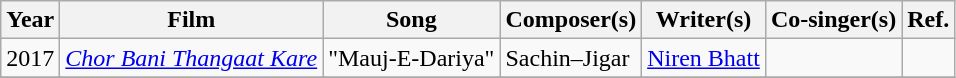<table class="wikitable plainrowheaders">
<tr>
<th scope="col"><strong>Year</strong></th>
<th scope="col"><strong>Film</strong></th>
<th scope="col"><strong>Song</strong></th>
<th scope="col"><strong>Composer(s)</strong></th>
<th scope="col"><strong>Writer(s)</strong></th>
<th scope="col"><strong>Co-singer(s)</strong></th>
<th scope="col"><strong>Ref.</strong></th>
</tr>
<tr>
<td scope="row">2017</td>
<td scope="row"><em><a href='#'>Chor Bani Thangaat Kare</a></em></td>
<td>"Mauj-E-Dariya"</td>
<td>Sachin–Jigar</td>
<td><a href='#'>Niren Bhatt</a></td>
<td></td>
<td></td>
</tr>
<tr>
</tr>
</table>
